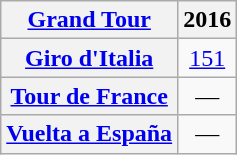<table class="wikitable plainrowheaders">
<tr>
<th scope="col"><a href='#'>Grand Tour</a></th>
<th scope="col">2016</th>
</tr>
<tr style="text-align:center;">
<th scope="row"> <a href='#'>Giro d'Italia</a></th>
<td><a href='#'>151</a></td>
</tr>
<tr style="text-align:center;">
<th scope="row"> <a href='#'>Tour de France</a></th>
<td>—</td>
</tr>
<tr style="text-align:center;">
<th scope="row"> <a href='#'>Vuelta a España</a></th>
<td>—</td>
</tr>
</table>
